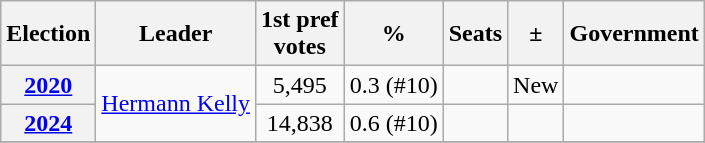<table class="wikitable" style="text-align:center;">
<tr>
<th>Election</th>
<th>Leader</th>
<th>1st pref<br>votes</th>
<th>%</th>
<th>Seats</th>
<th>±</th>
<th>Government</th>
</tr>
<tr>
<th><a href='#'>2020</a></th>
<td rowspan=2><a href='#'>Hermann Kelly</a></td>
<td>5,495</td>
<td>0.3 (#10)</td>
<td></td>
<td>New</td>
<td></td>
</tr>
<tr>
<th><a href='#'>2024</a></th>
<td>14,838</td>
<td>0.6 (#10)</td>
<td></td>
<td></td>
<td></td>
</tr>
<tr>
</tr>
</table>
